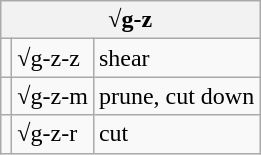<table class="wikitable">
<tr>
<th colspan=3> √g-z</th>
</tr>
<tr>
<td style="text-align: right"></td>
<td>√g-z-z</td>
<td>shear</td>
</tr>
<tr>
<td style="text-align: right"></td>
<td>√g-z-m</td>
<td>prune, cut down</td>
</tr>
<tr>
<td style="text-align: right"></td>
<td>√g-z-r</td>
<td>cut</td>
</tr>
</table>
